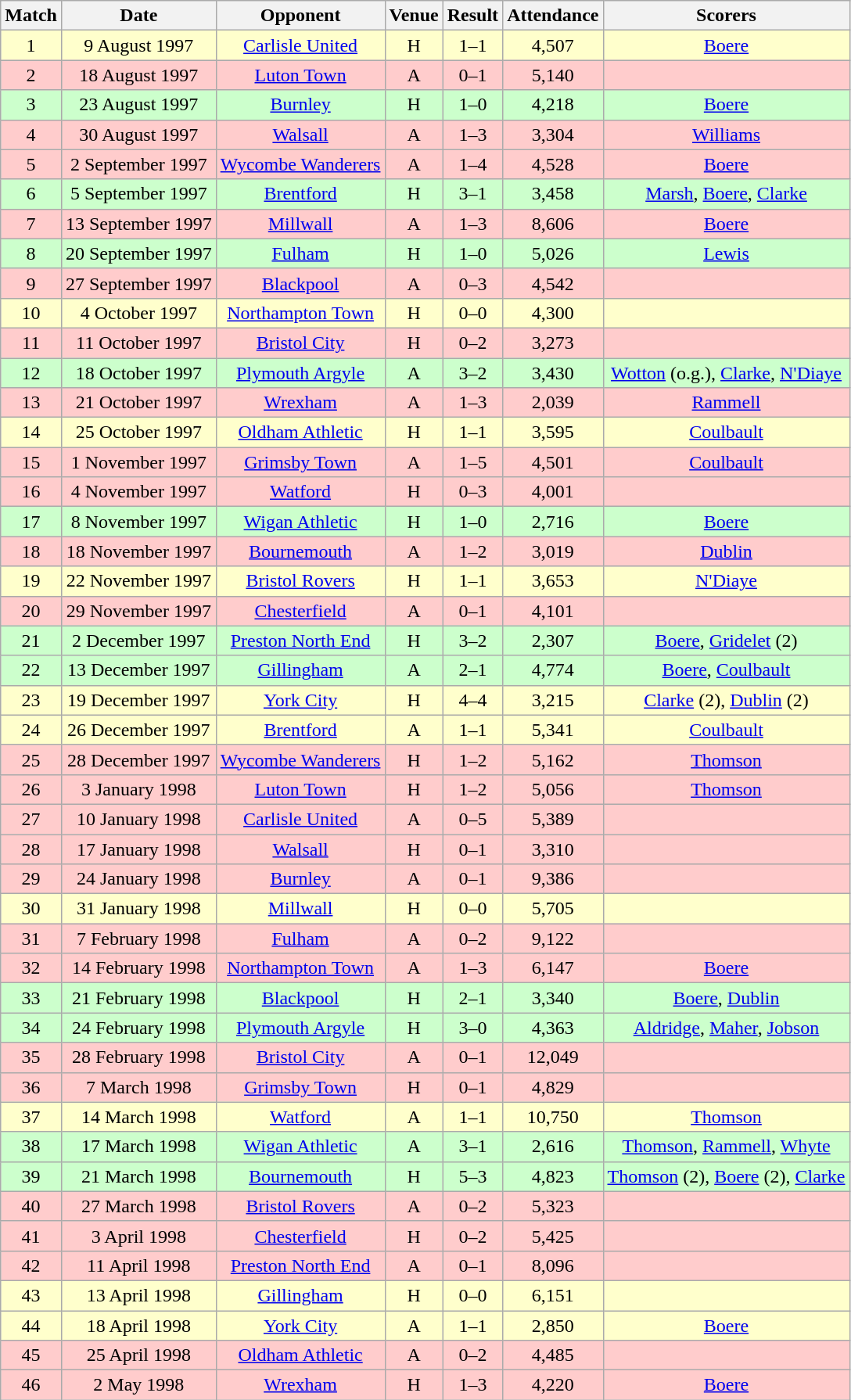<table class="wikitable " style="font-size:100%; text-align:center">
<tr>
<th>Match</th>
<th>Date</th>
<th>Opponent</th>
<th>Venue</th>
<th>Result</th>
<th>Attendance</th>
<th>Scorers</th>
</tr>
<tr style="background: #FFFFCC;">
<td>1</td>
<td>9 August 1997</td>
<td><a href='#'>Carlisle United</a></td>
<td>H</td>
<td>1–1</td>
<td>4,507</td>
<td><a href='#'>Boere</a></td>
</tr>
<tr style="background: #FFCCCC;">
<td>2</td>
<td>18 August 1997</td>
<td><a href='#'>Luton Town</a></td>
<td>A</td>
<td>0–1</td>
<td>5,140</td>
<td></td>
</tr>
<tr style="background: #CCFFCC;">
<td>3</td>
<td>23 August 1997</td>
<td><a href='#'>Burnley</a></td>
<td>H</td>
<td>1–0</td>
<td>4,218</td>
<td><a href='#'>Boere</a></td>
</tr>
<tr style="background: #FFCCCC;">
<td>4</td>
<td>30 August 1997</td>
<td><a href='#'>Walsall</a></td>
<td>A</td>
<td>1–3</td>
<td>3,304</td>
<td><a href='#'>Williams</a></td>
</tr>
<tr style="background: #FFCCCC;">
<td>5</td>
<td>2 September 1997</td>
<td><a href='#'>Wycombe Wanderers</a></td>
<td>A</td>
<td>1–4</td>
<td>4,528</td>
<td><a href='#'>Boere</a></td>
</tr>
<tr style="background: #CCFFCC;">
<td>6</td>
<td>5 September 1997</td>
<td><a href='#'>Brentford</a></td>
<td>H</td>
<td>3–1</td>
<td>3,458</td>
<td><a href='#'>Marsh</a>, <a href='#'>Boere</a>, <a href='#'>Clarke</a></td>
</tr>
<tr style="background: #FFCCCC;">
<td>7</td>
<td>13 September 1997</td>
<td><a href='#'>Millwall</a></td>
<td>A</td>
<td>1–3</td>
<td>8,606</td>
<td><a href='#'>Boere</a></td>
</tr>
<tr style="background: #CCFFCC;">
<td>8</td>
<td>20 September 1997</td>
<td><a href='#'>Fulham</a></td>
<td>H</td>
<td>1–0</td>
<td>5,026</td>
<td><a href='#'>Lewis</a></td>
</tr>
<tr style="background: #FFCCCC;">
<td>9</td>
<td>27 September 1997</td>
<td><a href='#'>Blackpool</a></td>
<td>A</td>
<td>0–3</td>
<td>4,542</td>
<td></td>
</tr>
<tr style="background: #FFFFCC;">
<td>10</td>
<td>4 October 1997</td>
<td><a href='#'>Northampton Town</a></td>
<td>H</td>
<td>0–0</td>
<td>4,300</td>
<td></td>
</tr>
<tr style="background: #FFCCCC;">
<td>11</td>
<td>11 October 1997</td>
<td><a href='#'>Bristol City</a></td>
<td>H</td>
<td>0–2</td>
<td>3,273</td>
<td></td>
</tr>
<tr style="background: #CCFFCC;">
<td>12</td>
<td>18 October 1997</td>
<td><a href='#'>Plymouth Argyle</a></td>
<td>A</td>
<td>3–2</td>
<td>3,430</td>
<td><a href='#'>Wotton</a> (o.g.), <a href='#'>Clarke</a>, <a href='#'>N'Diaye</a></td>
</tr>
<tr style="background: #FFCCCC;">
<td>13</td>
<td>21 October 1997</td>
<td><a href='#'>Wrexham</a></td>
<td>A</td>
<td>1–3</td>
<td>2,039</td>
<td><a href='#'>Rammell</a></td>
</tr>
<tr style="background: #FFFFCC;">
<td>14</td>
<td>25 October 1997</td>
<td><a href='#'>Oldham Athletic</a></td>
<td>H</td>
<td>1–1</td>
<td>3,595</td>
<td><a href='#'>Coulbault</a></td>
</tr>
<tr style="background: #FFCCCC;">
<td>15</td>
<td>1 November 1997</td>
<td><a href='#'>Grimsby Town</a></td>
<td>A</td>
<td>1–5</td>
<td>4,501</td>
<td><a href='#'>Coulbault</a></td>
</tr>
<tr style="background: #FFCCCC;">
<td>16</td>
<td>4 November 1997</td>
<td><a href='#'>Watford</a></td>
<td>H</td>
<td>0–3</td>
<td>4,001</td>
<td></td>
</tr>
<tr style="background: #CCFFCC;">
<td>17</td>
<td>8 November 1997</td>
<td><a href='#'>Wigan Athletic</a></td>
<td>H</td>
<td>1–0</td>
<td>2,716</td>
<td><a href='#'>Boere</a></td>
</tr>
<tr style="background: #FFCCCC;">
<td>18</td>
<td>18 November 1997</td>
<td><a href='#'>Bournemouth</a></td>
<td>A</td>
<td>1–2</td>
<td>3,019</td>
<td><a href='#'>Dublin</a></td>
</tr>
<tr style="background: #FFFFCC;">
<td>19</td>
<td>22 November 1997</td>
<td><a href='#'>Bristol Rovers</a></td>
<td>H</td>
<td>1–1</td>
<td>3,653</td>
<td><a href='#'>N'Diaye</a></td>
</tr>
<tr style="background: #FFCCCC;">
<td>20</td>
<td>29 November 1997</td>
<td><a href='#'>Chesterfield</a></td>
<td>A</td>
<td>0–1</td>
<td>4,101</td>
<td></td>
</tr>
<tr style="background: #CCFFCC;">
<td>21</td>
<td>2 December 1997</td>
<td><a href='#'>Preston North End</a></td>
<td>H</td>
<td>3–2</td>
<td>2,307</td>
<td><a href='#'>Boere</a>, <a href='#'>Gridelet</a> (2)</td>
</tr>
<tr style="background: #CCFFCC;">
<td>22</td>
<td>13 December 1997</td>
<td><a href='#'>Gillingham</a></td>
<td>A</td>
<td>2–1</td>
<td>4,774</td>
<td><a href='#'>Boere</a>, <a href='#'>Coulbault</a></td>
</tr>
<tr style="background: #FFFFCC;">
<td>23</td>
<td>19 December 1997</td>
<td><a href='#'>York City</a></td>
<td>H</td>
<td>4–4</td>
<td>3,215</td>
<td><a href='#'>Clarke</a> (2), <a href='#'>Dublin</a> (2)</td>
</tr>
<tr style="background: #FFFFCC;">
<td>24</td>
<td>26 December 1997</td>
<td><a href='#'>Brentford</a></td>
<td>A</td>
<td>1–1</td>
<td>5,341</td>
<td><a href='#'>Coulbault</a></td>
</tr>
<tr style="background: #FFCCCC;">
<td>25</td>
<td>28 December 1997</td>
<td><a href='#'>Wycombe Wanderers</a></td>
<td>H</td>
<td>1–2</td>
<td>5,162</td>
<td><a href='#'>Thomson</a></td>
</tr>
<tr style="background: #FFCCCC;">
<td>26</td>
<td>3 January 1998</td>
<td><a href='#'>Luton Town</a></td>
<td>H</td>
<td>1–2</td>
<td>5,056</td>
<td><a href='#'>Thomson</a></td>
</tr>
<tr style="background: #FFCCCC;">
<td>27</td>
<td>10 January 1998</td>
<td><a href='#'>Carlisle United</a></td>
<td>A</td>
<td>0–5</td>
<td>5,389</td>
<td></td>
</tr>
<tr style="background: #FFCCCC;">
<td>28</td>
<td>17 January 1998</td>
<td><a href='#'>Walsall</a></td>
<td>H</td>
<td>0–1</td>
<td>3,310</td>
<td></td>
</tr>
<tr style="background: #FFCCCC;">
<td>29</td>
<td>24 January 1998</td>
<td><a href='#'>Burnley</a></td>
<td>A</td>
<td>0–1</td>
<td>9,386</td>
<td></td>
</tr>
<tr style="background: #FFFFCC;">
<td>30</td>
<td>31 January 1998</td>
<td><a href='#'>Millwall</a></td>
<td>H</td>
<td>0–0</td>
<td>5,705</td>
<td></td>
</tr>
<tr style="background: #FFCCCC;">
<td>31</td>
<td>7 February 1998</td>
<td><a href='#'>Fulham</a></td>
<td>A</td>
<td>0–2</td>
<td>9,122</td>
<td></td>
</tr>
<tr style="background: #FFCCCC;">
<td>32</td>
<td>14 February 1998</td>
<td><a href='#'>Northampton Town</a></td>
<td>A</td>
<td>1–3</td>
<td>6,147</td>
<td><a href='#'>Boere</a></td>
</tr>
<tr style="background: #CCFFCC;">
<td>33</td>
<td>21 February 1998</td>
<td><a href='#'>Blackpool</a></td>
<td>H</td>
<td>2–1</td>
<td>3,340</td>
<td><a href='#'>Boere</a>, <a href='#'>Dublin</a></td>
</tr>
<tr style="background: #CCFFCC;">
<td>34</td>
<td>24 February 1998</td>
<td><a href='#'>Plymouth Argyle</a></td>
<td>H</td>
<td>3–0</td>
<td>4,363</td>
<td><a href='#'>Aldridge</a>, <a href='#'>Maher</a>, <a href='#'>Jobson</a></td>
</tr>
<tr style="background: #FFCCCC;">
<td>35</td>
<td>28 February 1998</td>
<td><a href='#'>Bristol City</a></td>
<td>A</td>
<td>0–1</td>
<td>12,049</td>
<td></td>
</tr>
<tr style="background: #FFCCCC;">
<td>36</td>
<td>7 March 1998</td>
<td><a href='#'>Grimsby Town</a></td>
<td>H</td>
<td>0–1</td>
<td>4,829</td>
<td></td>
</tr>
<tr style="background: #FFFFCC;">
<td>37</td>
<td>14 March 1998</td>
<td><a href='#'>Watford</a></td>
<td>A</td>
<td>1–1</td>
<td>10,750</td>
<td><a href='#'>Thomson</a></td>
</tr>
<tr style="background: #CCFFCC;">
<td>38</td>
<td>17 March 1998</td>
<td><a href='#'>Wigan Athletic</a></td>
<td>A</td>
<td>3–1</td>
<td>2,616</td>
<td><a href='#'>Thomson</a>, <a href='#'>Rammell</a>, <a href='#'>Whyte</a></td>
</tr>
<tr style="background: #CCFFCC;">
<td>39</td>
<td>21 March 1998</td>
<td><a href='#'>Bournemouth</a></td>
<td>H</td>
<td>5–3</td>
<td>4,823</td>
<td><a href='#'>Thomson</a> (2), <a href='#'>Boere</a> (2), <a href='#'>Clarke</a></td>
</tr>
<tr style="background: #FFCCCC;">
<td>40</td>
<td>27 March 1998</td>
<td><a href='#'>Bristol Rovers</a></td>
<td>A</td>
<td>0–2</td>
<td>5,323</td>
<td></td>
</tr>
<tr style="background: #FFCCCC;">
<td>41</td>
<td>3 April 1998</td>
<td><a href='#'>Chesterfield</a></td>
<td>H</td>
<td>0–2</td>
<td>5,425</td>
<td></td>
</tr>
<tr style="background: #FFCCCC;">
<td>42</td>
<td>11 April 1998</td>
<td><a href='#'>Preston North End</a></td>
<td>A</td>
<td>0–1</td>
<td>8,096</td>
<td></td>
</tr>
<tr style="background: #FFFFCC;">
<td>43</td>
<td>13 April 1998</td>
<td><a href='#'>Gillingham</a></td>
<td>H</td>
<td>0–0</td>
<td>6,151</td>
<td></td>
</tr>
<tr style="background: #FFFFCC;">
<td>44</td>
<td>18 April 1998</td>
<td><a href='#'>York City</a></td>
<td>A</td>
<td>1–1</td>
<td>2,850</td>
<td><a href='#'>Boere</a></td>
</tr>
<tr style="background: #FFCCCC;">
<td>45</td>
<td>25 April 1998</td>
<td><a href='#'>Oldham Athletic</a></td>
<td>A</td>
<td>0–2</td>
<td>4,485</td>
<td></td>
</tr>
<tr style="background: #FFCCCC;">
<td>46</td>
<td>2 May 1998</td>
<td><a href='#'>Wrexham</a></td>
<td>H</td>
<td>1–3</td>
<td>4,220</td>
<td><a href='#'>Boere</a></td>
</tr>
</table>
